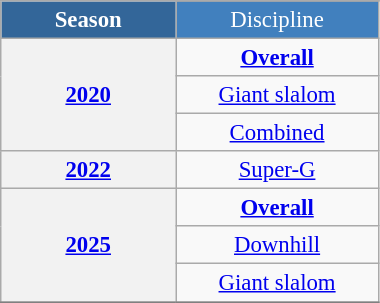<table class="wikitable"  style="font-size:95%; text-align:center; border:gray solid 1px; width:20%;">
<tr style="background:#369; color:white;">
<td rowspan="2" style="width:10%;"><strong>Season</strong></td>
</tr>
<tr style="background:#4180be; color:white;">
<td style="width:10%;">Discipline</td>
</tr>
<tr>
<th rowspan=3><a href='#'>2020</a></th>
<td><strong><a href='#'>Overall</a></strong></td>
</tr>
<tr>
<td><a href='#'>Giant slalom</a></td>
</tr>
<tr>
<td><a href='#'>Combined</a></td>
</tr>
<tr>
<th><a href='#'>2022</a></th>
<td><a href='#'>Super-G</a></td>
</tr>
<tr>
<th rowspan=3><a href='#'>2025</a></th>
<td><strong><a href='#'>Overall</a></strong></td>
</tr>
<tr>
<td><a href='#'>Downhill</a></td>
</tr>
<tr>
<td><a href='#'>Giant slalom</a></td>
</tr>
<tr>
</tr>
</table>
